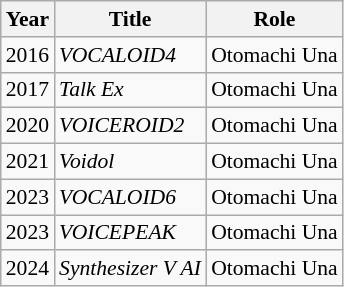<table class="wikitable" style="font-size: 90%;">
<tr>
<th>Year</th>
<th>Title</th>
<th>Role</th>
</tr>
<tr>
<td>2016</td>
<td><em>VOCALOID4</em></td>
<td>Otomachi Una</td>
</tr>
<tr>
<td>2017</td>
<td><em>Talk Ex</em></td>
<td>Otomachi Una</td>
</tr>
<tr>
<td>2020</td>
<td><em>VOICEROID2</em></td>
<td>Otomachi Una</td>
</tr>
<tr>
<td>2021</td>
<td><em>Voidol</em></td>
<td>Otomachi Una</td>
</tr>
<tr>
<td>2023</td>
<td><em>VOCALOID6</em></td>
<td>Otomachi Una</td>
</tr>
<tr>
<td>2023</td>
<td><em>VOICEPEAK</em></td>
<td>Otomachi Una</td>
</tr>
<tr>
<td>2024</td>
<td><em>Synthesizer V AI</em></td>
<td>Otomachi Una</td>
</tr>
</table>
